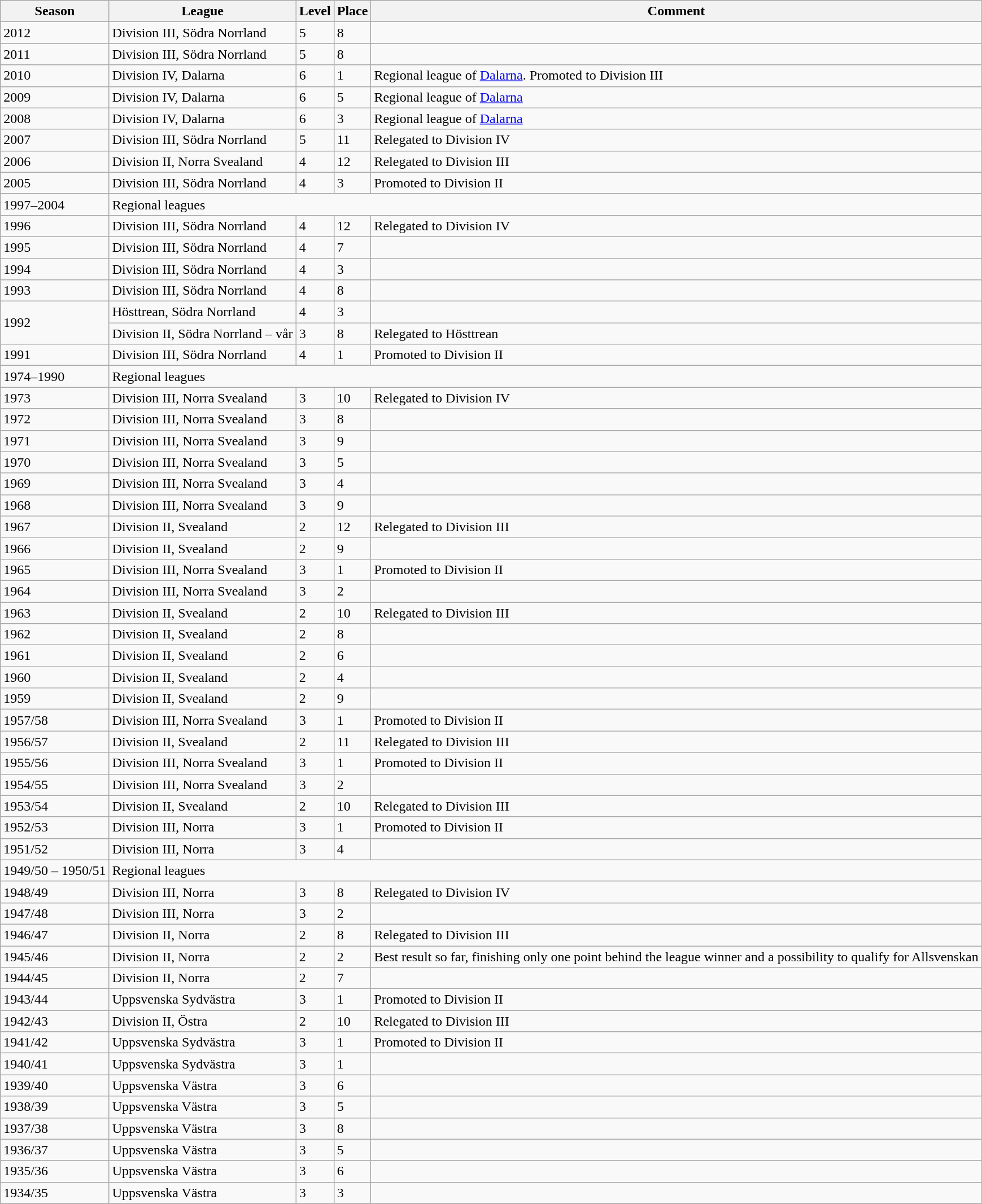<table class="wikitable">
<tr>
<th>Season</th>
<th>League</th>
<th>Level</th>
<th>Place</th>
<th>Comment</th>
</tr>
<tr ---->
<td>2012</td>
<td>Division III, Södra Norrland</td>
<td>5</td>
<td>8</td>
<td> </td>
</tr>
<tr ---->
<td>2011</td>
<td>Division III, Södra Norrland</td>
<td>5</td>
<td>8</td>
<td> </td>
</tr>
<tr ---->
<td>2010</td>
<td>Division IV, Dalarna</td>
<td>6</td>
<td>1</td>
<td>Regional league of <a href='#'>Dalarna</a>. Promoted to Division III</td>
</tr>
<tr ---->
<td>2009</td>
<td>Division IV, Dalarna</td>
<td>6</td>
<td>5</td>
<td>Regional league of <a href='#'>Dalarna</a></td>
</tr>
<tr ---->
<td>2008</td>
<td>Division IV, Dalarna</td>
<td>6</td>
<td>3</td>
<td>Regional league of <a href='#'>Dalarna</a></td>
</tr>
<tr ---->
<td>2007</td>
<td>Division III, Södra Norrland</td>
<td>5</td>
<td>11</td>
<td>Relegated to Division IV</td>
</tr>
<tr ---->
<td>2006</td>
<td>Division II, Norra Svealand</td>
<td>4</td>
<td>12</td>
<td>Relegated to Division III</td>
</tr>
<tr ---->
<td>2005</td>
<td>Division III, Södra Norrland</td>
<td>4</td>
<td>3</td>
<td>Promoted to Division II</td>
</tr>
<tr ---->
<td>1997–2004</td>
<td colspan="4">Regional leagues</td>
</tr>
<tr ---->
<td>1996</td>
<td>Division III, Södra Norrland</td>
<td>4</td>
<td>12</td>
<td>Relegated to Division IV</td>
</tr>
<tr ---->
<td>1995</td>
<td>Division III, Södra Norrland</td>
<td>4</td>
<td>7</td>
<td> </td>
</tr>
<tr ---->
<td>1994</td>
<td>Division III, Södra Norrland</td>
<td>4</td>
<td>3</td>
<td> </td>
</tr>
<tr ---->
<td>1993</td>
<td>Division III, Södra Norrland</td>
<td>4</td>
<td>8</td>
<td> </td>
</tr>
<tr ---->
<td rowspan="2">1992</td>
<td>Hösttrean, Södra Norrland</td>
<td>4</td>
<td>3</td>
<td> </td>
</tr>
<tr ---->
<td>Division II, Södra Norrland – vår</td>
<td>3</td>
<td>8</td>
<td>Relegated to Hösttrean</td>
</tr>
<tr ---->
<td>1991</td>
<td>Division III, Södra Norrland</td>
<td>4</td>
<td>1</td>
<td>Promoted to Division II</td>
</tr>
<tr ---->
<td>1974–1990</td>
<td colspan="4">Regional leagues</td>
</tr>
<tr ---->
<td>1973</td>
<td>Division III, Norra Svealand</td>
<td>3</td>
<td>10</td>
<td>Relegated to Division IV</td>
</tr>
<tr ---->
<td>1972</td>
<td>Division III, Norra Svealand</td>
<td>3</td>
<td>8</td>
<td> </td>
</tr>
<tr ---->
<td>1971</td>
<td>Division III, Norra Svealand</td>
<td>3</td>
<td>9</td>
<td> </td>
</tr>
<tr ---->
<td>1970</td>
<td>Division III, Norra Svealand</td>
<td>3</td>
<td>5</td>
<td> </td>
</tr>
<tr ---->
<td>1969</td>
<td>Division III, Norra Svealand</td>
<td>3</td>
<td>4</td>
<td> </td>
</tr>
<tr ---->
<td>1968</td>
<td>Division III, Norra Svealand</td>
<td>3</td>
<td>9</td>
<td> </td>
</tr>
<tr ---->
<td>1967</td>
<td>Division II, Svealand</td>
<td>2</td>
<td>12</td>
<td>Relegated to Division III</td>
</tr>
<tr ---->
<td>1966</td>
<td>Division II, Svealand</td>
<td>2</td>
<td>9</td>
<td> </td>
</tr>
<tr ---->
<td>1965</td>
<td>Division III, Norra Svealand</td>
<td>3</td>
<td>1</td>
<td>Promoted to Division II</td>
</tr>
<tr ---->
<td>1964</td>
<td>Division III, Norra Svealand</td>
<td>3</td>
<td>2</td>
<td> </td>
</tr>
<tr ---->
<td>1963</td>
<td>Division II, Svealand</td>
<td>2</td>
<td>10</td>
<td>Relegated to Division III</td>
</tr>
<tr ---->
<td>1962</td>
<td>Division II, Svealand</td>
<td>2</td>
<td>8</td>
<td> </td>
</tr>
<tr ---->
<td>1961</td>
<td>Division II, Svealand</td>
<td>2</td>
<td>6</td>
<td> </td>
</tr>
<tr ---->
<td>1960</td>
<td>Division II, Svealand</td>
<td>2</td>
<td>4</td>
<td> </td>
</tr>
<tr ---->
<td>1959</td>
<td>Division II, Svealand</td>
<td>2</td>
<td>9</td>
<td> </td>
</tr>
<tr ---->
<td>1957/58</td>
<td>Division III, Norra Svealand</td>
<td>3</td>
<td>1</td>
<td>Promoted to Division II</td>
</tr>
<tr ---->
<td>1956/57</td>
<td>Division II, Svealand</td>
<td>2</td>
<td>11</td>
<td>Relegated to Division III</td>
</tr>
<tr ---->
<td>1955/56</td>
<td>Division III, Norra Svealand</td>
<td>3</td>
<td>1</td>
<td>Promoted to Division II</td>
</tr>
<tr ---->
<td>1954/55</td>
<td>Division III, Norra Svealand</td>
<td>3</td>
<td>2</td>
<td> </td>
</tr>
<tr ---->
<td>1953/54</td>
<td>Division II, Svealand</td>
<td>2</td>
<td>10</td>
<td>Relegated to Division III</td>
</tr>
<tr ---->
<td>1952/53</td>
<td>Division III, Norra</td>
<td>3</td>
<td>1</td>
<td>Promoted to Division II</td>
</tr>
<tr ---->
<td>1951/52</td>
<td>Division III, Norra</td>
<td>3</td>
<td>4</td>
<td> </td>
</tr>
<tr ---->
<td>1949/50 – 1950/51</td>
<td colspan="4">Regional leagues</td>
</tr>
<tr ---->
<td>1948/49</td>
<td>Division III, Norra</td>
<td>3</td>
<td>8</td>
<td>Relegated to Division IV</td>
</tr>
<tr ---->
<td>1947/48</td>
<td>Division III, Norra</td>
<td>3</td>
<td>2</td>
<td> </td>
</tr>
<tr ---->
<td>1946/47</td>
<td>Division II, Norra</td>
<td>2</td>
<td>8</td>
<td>Relegated to Division III</td>
</tr>
<tr ---->
<td>1945/46</td>
<td>Division II, Norra</td>
<td>2</td>
<td>2</td>
<td>Best result so far, finishing only one point behind the league winner and a possibility to qualify for Allsvenskan</td>
</tr>
<tr ---->
<td>1944/45</td>
<td>Division II, Norra</td>
<td>2</td>
<td>7</td>
<td> </td>
</tr>
<tr ---->
<td>1943/44</td>
<td>Uppsvenska Sydvästra</td>
<td>3</td>
<td>1</td>
<td>Promoted to Division II</td>
</tr>
<tr ---->
<td>1942/43</td>
<td>Division II, Östra</td>
<td>2</td>
<td>10</td>
<td>Relegated to Division III</td>
</tr>
<tr ---->
<td>1941/42</td>
<td>Uppsvenska Sydvästra</td>
<td>3</td>
<td>1</td>
<td>Promoted to Division II</td>
</tr>
<tr ---->
<td>1940/41</td>
<td>Uppsvenska Sydvästra</td>
<td>3</td>
<td>1</td>
<td> </td>
</tr>
<tr ---->
<td>1939/40</td>
<td>Uppsvenska Västra</td>
<td>3</td>
<td>6</td>
<td> </td>
</tr>
<tr ---->
<td>1938/39</td>
<td>Uppsvenska Västra</td>
<td>3</td>
<td>5</td>
<td> </td>
</tr>
<tr ---->
<td>1937/38</td>
<td>Uppsvenska Västra</td>
<td>3</td>
<td>8</td>
<td> </td>
</tr>
<tr ---->
<td>1936/37</td>
<td>Uppsvenska Västra</td>
<td>3</td>
<td>5</td>
<td> </td>
</tr>
<tr ---->
<td>1935/36</td>
<td>Uppsvenska Västra</td>
<td>3</td>
<td>6</td>
<td> </td>
</tr>
<tr ---->
<td>1934/35</td>
<td>Uppsvenska Västra</td>
<td>3</td>
<td>3</td>
<td> </td>
</tr>
</table>
